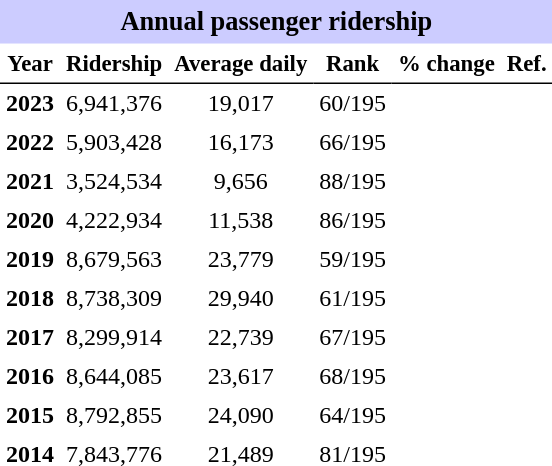<table class="toccolours" cellpadding="4" cellspacing="0" style="text-align:right;">
<tr>
<th colspan="6"  style="background-color:#ccf; background-color:#ccf; font-size:110%; text-align:center;">Annual passenger ridership</th>
</tr>
<tr style="font-size:95%; text-align:center">
<th style="border-bottom:1px solid black">Year</th>
<th style="border-bottom:1px solid black">Ridership</th>
<th style="border-bottom:1px solid black">Average daily</th>
<th style="border-bottom:1px solid black">Rank</th>
<th style="border-bottom:1px solid black">% change</th>
<th style="border-bottom:1px solid black">Ref.</th>
</tr>
<tr style="text-align:center;">
<td><strong>2023</strong></td>
<td>6,941,376</td>
<td>19,017</td>
<td>60/195</td>
<td></td>
<td></td>
</tr>
<tr style="text-align:center;">
<td><strong>2022</strong></td>
<td>5,903,428</td>
<td>16,173</td>
<td>66/195</td>
<td></td>
<td></td>
</tr>
<tr style="text-align:center;">
<td><strong>2021</strong></td>
<td>3,524,534</td>
<td>9,656</td>
<td>88/195</td>
<td></td>
<td></td>
</tr>
<tr style="text-align:center;">
<td><strong>2020</strong></td>
<td>4,222,934</td>
<td>11,538</td>
<td>86/195</td>
<td></td>
<td></td>
</tr>
<tr style="text-align:center;">
<td><strong>2019</strong></td>
<td>8,679,563</td>
<td>23,779</td>
<td>59/195</td>
<td></td>
<td></td>
</tr>
<tr style="text-align:center;">
<td><strong>2018</strong></td>
<td>8,738,309</td>
<td>29,940</td>
<td>61/195</td>
<td></td>
<td></td>
</tr>
<tr style="text-align:center;">
<td><strong>2017</strong></td>
<td>8,299,914</td>
<td>22,739</td>
<td>67/195</td>
<td></td>
<td></td>
</tr>
<tr style="text-align:center;">
<td><strong>2016</strong></td>
<td>8,644,085</td>
<td>23,617</td>
<td>68/195</td>
<td></td>
<td></td>
</tr>
<tr style="text-align:center;">
<td><strong>2015</strong></td>
<td>8,792,855</td>
<td>24,090</td>
<td>64/195</td>
<td></td>
<td></td>
</tr>
<tr style="text-align:center;">
<td><strong>2014</strong></td>
<td>7,843,776</td>
<td>21,489</td>
<td>81/195</td>
<td></td>
<td></td>
</tr>
</table>
